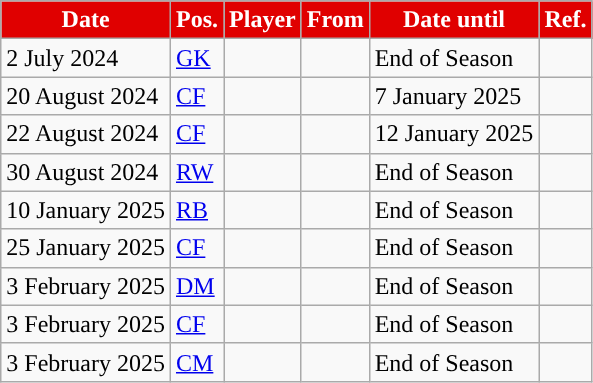<table class="wikitable plainrowheaders sortable">
<tr>
<th style="background:#E00000;color:white;">Date</th>
<th style="background:#E00000;color:white;">Pos.</th>
<th style="background:#E00000;color:white;">Player</th>
<th style="background:#E00000;color:white;">From</th>
<th style="background:#E00000;color:white;">Date until</th>
<th style="background:#E00000;color:white;">Ref.</th>
</tr>
<tr>
<td>2 July 2024</td>
<td><a href='#'>GK</a></td>
<td></td>
<td></td>
<td>End of Season</td>
<td></td>
</tr>
<tr>
<td>20 August 2024</td>
<td><a href='#'>CF</a></td>
<td></td>
<td></td>
<td>7 January 2025</td>
<td></td>
</tr>
<tr>
<td>22 August 2024</td>
<td><a href='#'>CF</a></td>
<td></td>
<td></td>
<td>12 January 2025</td>
<td></td>
</tr>
<tr>
<td>30 August 2024</td>
<td><a href='#'>RW</a></td>
<td></td>
<td></td>
<td>End of Season</td>
<td></td>
</tr>
<tr>
<td>10 January 2025</td>
<td><a href='#'>RB</a></td>
<td></td>
<td></td>
<td>End of Season</td>
<td></td>
</tr>
<tr>
<td>25 January 2025</td>
<td><a href='#'>CF</a></td>
<td></td>
<td></td>
<td>End of Season</td>
<td></td>
</tr>
<tr>
<td>3 February 2025</td>
<td><a href='#'>DM</a></td>
<td></td>
<td></td>
<td>End of Season</td>
<td></td>
</tr>
<tr>
<td>3 February 2025</td>
<td><a href='#'>CF</a></td>
<td></td>
<td></td>
<td>End of Season</td>
<td></td>
</tr>
<tr>
<td>3 February 2025</td>
<td><a href='#'>CM</a></td>
<td></td>
<td></td>
<td>End of Season</td>
<td></td>
</tr>
</table>
